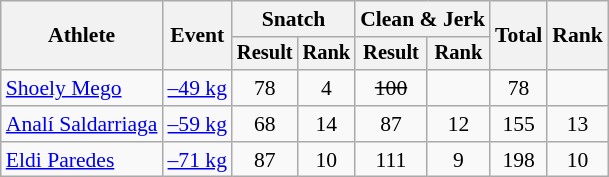<table class="wikitable" style="font-size:90%">
<tr>
<th rowspan=2>Athlete</th>
<th rowspan=2>Event</th>
<th colspan="2">Snatch</th>
<th colspan="2">Clean & Jerk</th>
<th rowspan="2">Total</th>
<th rowspan="2">Rank</th>
</tr>
<tr style="font-size:95%">
<th>Result</th>
<th>Rank</th>
<th>Result</th>
<th>Rank</th>
</tr>
<tr align=center>
<td align=left><a href='#'>Shoely Mego</a></td>
<td align=left><a href='#'>–49 kg</a></td>
<td>78</td>
<td>4</td>
<td><s>100</s></td>
<td></td>
<td>78</td>
<td></td>
</tr>
<tr align=center>
<td align=left><a href='#'>Analí Saldarriaga</a></td>
<td align=left><a href='#'>–59 kg</a></td>
<td>68</td>
<td>14</td>
<td>87</td>
<td>12</td>
<td>155</td>
<td>13</td>
</tr>
<tr align=center>
<td align=left><a href='#'>Eldi Paredes⁣</a></td>
<td align=left><a href='#'>–71 kg</a></td>
<td>87</td>
<td>10</td>
<td>111</td>
<td>9</td>
<td>198</td>
<td>10</td>
</tr>
</table>
